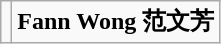<table class="wikitable" style="text-align:center">
<tr>
<td><div></div></td>
<td><strong>Fann Wong 范文芳</strong></td>
</tr>
</table>
